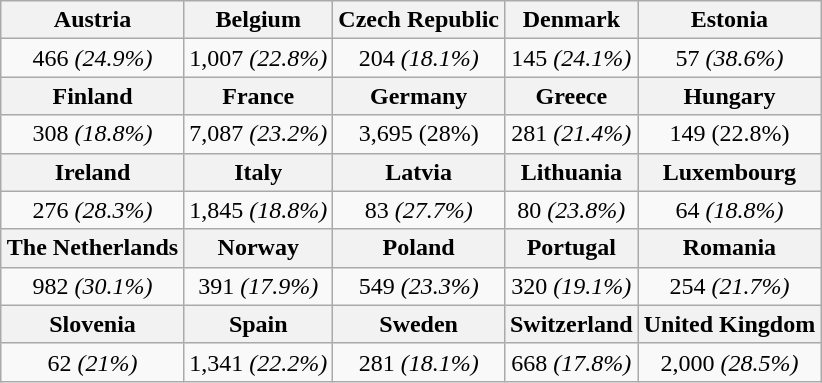<table class="wikitable" style="text-align: center; margin: 1em auto">
<tr>
<th>Austria </th>
<th>Belgium </th>
<th>Czech Republic </th>
<th>Denmark </th>
<th>Estonia </th>
</tr>
<tr>
<td>466 <em>(24.9%)</em></td>
<td>1,007 <em>(22.8%)</em></td>
<td>204 <em>(18.1%)</em></td>
<td>145 <em>(24.1%)</em></td>
<td>57 <em>(38.6%)</em></td>
</tr>
<tr>
<th>Finland </th>
<th>France </th>
<th>Germany </th>
<th>Greece </th>
<th>Hungary </th>
</tr>
<tr>
<td>308 <em>(18.8%)</em></td>
<td>7,087 <em>(23.2%)</em></td>
<td>3,695 (28%)</td>
<td>281 <em>(21.4%)</em></td>
<td>149 (22.8%)</td>
</tr>
<tr>
<th>Ireland </th>
<th>Italy </th>
<th>Latvia </th>
<th>Lithuania </th>
<th>Luxembourg </th>
</tr>
<tr>
<td>276 <em>(28.3%)</em></td>
<td>1,845 <em>(18.8%)</em></td>
<td>83 <em>(27.7%)</em></td>
<td>80 <em>(23.8%)</em></td>
<td>64 <em>(18.8%)</em></td>
</tr>
<tr>
<th>The Netherlands </th>
<th>Norway </th>
<th>Poland </th>
<th>Portugal </th>
<th>Romania </th>
</tr>
<tr>
<td>982 <em>(30.1%)</em></td>
<td>391 <em>(17.9%)</em></td>
<td>549 <em>(23.3%)</em></td>
<td>320 <em>(19.1%)</em></td>
<td>254 <em>(21.7%)</em></td>
</tr>
<tr>
<th>Slovenia </th>
<th>Spain </th>
<th>Sweden </th>
<th>Switzerland </th>
<th>United Kingdom </th>
</tr>
<tr>
<td>62 <em>(21%)</em></td>
<td>1,341 <em>(22.2%)</em></td>
<td>281 <em>(18.1%)</em></td>
<td>668 <em>(17.8%)</em></td>
<td>2,000 <em>(28.5%)</em></td>
</tr>
</table>
